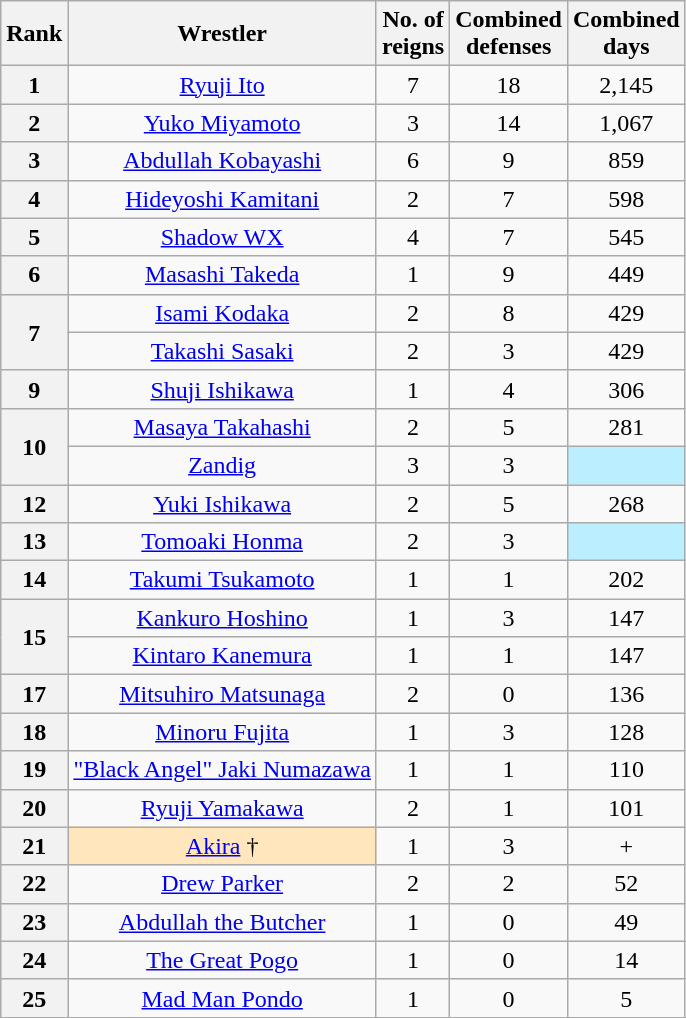<table class="wikitable sortable" style="text-align: center">
<tr>
<th>Rank</th>
<th>Wrestler</th>
<th data-sort-type="number">No. of<br>reigns</th>
<th>Combined<br>defenses</th>
<th data-sort-type="number">Combined<br>days</th>
</tr>
<tr>
<th>1</th>
<td><a href='#'>Ryuji Ito</a></td>
<td>7</td>
<td>18</td>
<td>2,145</td>
</tr>
<tr>
<th>2</th>
<td><a href='#'>Yuko Miyamoto</a></td>
<td>3</td>
<td>14</td>
<td>1,067</td>
</tr>
<tr>
<th>3</th>
<td><a href='#'>Abdullah Kobayashi</a></td>
<td>6</td>
<td>9</td>
<td>859</td>
</tr>
<tr>
<th>4</th>
<td><a href='#'>Hideyoshi Kamitani</a></td>
<td>2</td>
<td>7</td>
<td>598</td>
</tr>
<tr>
<th>5</th>
<td><a href='#'>Shadow WX</a></td>
<td>4</td>
<td>7</td>
<td>545</td>
</tr>
<tr>
<th>6</th>
<td><a href='#'>Masashi Takeda</a></td>
<td>1</td>
<td>9</td>
<td>449</td>
</tr>
<tr>
<th rowspan=2>7</th>
<td><a href='#'>Isami Kodaka</a></td>
<td>2</td>
<td>8</td>
<td>429</td>
</tr>
<tr>
<td><a href='#'>Takashi Sasaki</a></td>
<td>2</td>
<td>3</td>
<td>429</td>
</tr>
<tr>
<th>9</th>
<td><a href='#'>Shuji Ishikawa</a></td>
<td>1</td>
<td>4</td>
<td>306</td>
</tr>
<tr>
<th rowspan=2>10</th>
<td><a href='#'>Masaya Takahashi</a></td>
<td>2</td>
<td>5</td>
<td>281</td>
</tr>
<tr>
<td scope=row><a href='#'>Zandig</a></td>
<td>3</td>
<td>3</td>
<td style="background-color:#bbeeff"></td>
</tr>
<tr>
<th>12</th>
<td><a href='#'>Yuki Ishikawa</a></td>
<td>2</td>
<td>5</td>
<td>268</td>
</tr>
<tr>
<th scope=row>13</th>
<td><a href='#'>Tomoaki Honma</a></td>
<td>2</td>
<td>3</td>
<td style="background-color:#bbeeff"></td>
</tr>
<tr>
<th>14</th>
<td><a href='#'>Takumi Tsukamoto</a></td>
<td>1</td>
<td>1</td>
<td>202</td>
</tr>
<tr>
<th rowspan=2>15</th>
<td><a href='#'>Kankuro Hoshino</a></td>
<td>1</td>
<td>3</td>
<td>147</td>
</tr>
<tr>
<td><a href='#'>Kintaro Kanemura</a></td>
<td>1</td>
<td>1</td>
<td>147</td>
</tr>
<tr>
<th>17</th>
<td><a href='#'>Mitsuhiro Matsunaga</a></td>
<td>2</td>
<td>0</td>
<td>136</td>
</tr>
<tr>
<th>18</th>
<td><a href='#'>Minoru Fujita</a></td>
<td>1</td>
<td>3</td>
<td>128</td>
</tr>
<tr>
<th>19</th>
<td><a href='#'>"Black Angel" Jaki Numazawa</a></td>
<td>1</td>
<td>1</td>
<td>110</td>
</tr>
<tr>
<th>20</th>
<td><a href='#'>Ryuji Yamakawa</a></td>
<td>2</td>
<td>1</td>
<td>101</td>
</tr>
<tr>
<th>21</th>
<td style="background-color:#ffe6bd"><a href='#'>Akira</a> †</td>
<td>1</td>
<td>3</td>
<td>+</td>
</tr>
<tr>
<th>22</th>
<td><a href='#'>Drew Parker</a></td>
<td>2</td>
<td>2</td>
<td>52</td>
</tr>
<tr>
<th>23</th>
<td><a href='#'>Abdullah the Butcher</a></td>
<td>1</td>
<td>0</td>
<td>49</td>
</tr>
<tr>
<th>24</th>
<td><a href='#'>The Great Pogo</a></td>
<td>1</td>
<td>0</td>
<td>14</td>
</tr>
<tr>
<th>25</th>
<td><a href='#'>Mad Man Pondo</a></td>
<td>1</td>
<td>0</td>
<td>5</td>
</tr>
<tr>
</tr>
</table>
